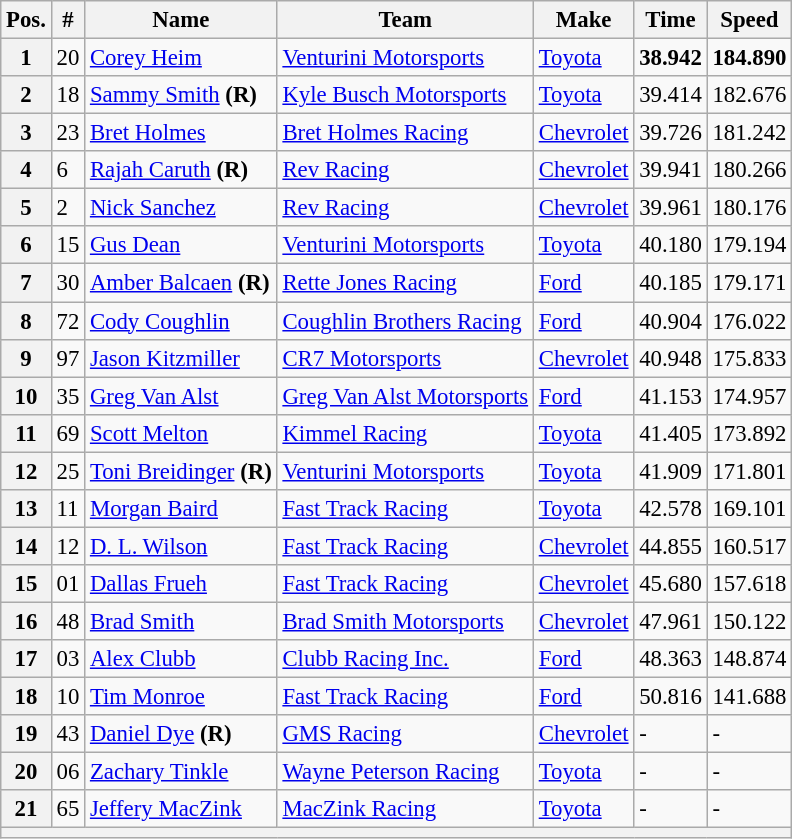<table class="wikitable" style="font-size:95%">
<tr>
<th>Pos.</th>
<th>#</th>
<th>Name</th>
<th>Team</th>
<th>Make</th>
<th>Time</th>
<th>Speed</th>
</tr>
<tr>
<th>1</th>
<td>20</td>
<td><a href='#'>Corey Heim</a></td>
<td><a href='#'>Venturini Motorsports</a></td>
<td><a href='#'>Toyota</a></td>
<td><strong>38.942</strong></td>
<td><strong>184.890</strong></td>
</tr>
<tr>
<th>2</th>
<td>18</td>
<td><a href='#'>Sammy Smith</a> <strong>(R)</strong></td>
<td><a href='#'>Kyle Busch Motorsports</a></td>
<td><a href='#'>Toyota</a></td>
<td>39.414</td>
<td>182.676</td>
</tr>
<tr>
<th>3</th>
<td>23</td>
<td><a href='#'>Bret Holmes</a></td>
<td><a href='#'>Bret Holmes Racing</a></td>
<td><a href='#'>Chevrolet</a></td>
<td>39.726</td>
<td>181.242</td>
</tr>
<tr>
<th>4</th>
<td>6</td>
<td><a href='#'>Rajah Caruth</a> <strong>(R)</strong></td>
<td><a href='#'>Rev Racing</a></td>
<td><a href='#'>Chevrolet</a></td>
<td>39.941</td>
<td>180.266</td>
</tr>
<tr>
<th>5</th>
<td>2</td>
<td><a href='#'>Nick Sanchez</a></td>
<td><a href='#'>Rev Racing</a></td>
<td><a href='#'>Chevrolet</a></td>
<td>39.961</td>
<td>180.176</td>
</tr>
<tr>
<th>6</th>
<td>15</td>
<td><a href='#'>Gus Dean</a></td>
<td><a href='#'>Venturini Motorsports</a></td>
<td><a href='#'>Toyota</a></td>
<td>40.180</td>
<td>179.194</td>
</tr>
<tr>
<th>7</th>
<td>30</td>
<td><a href='#'>Amber Balcaen</a> <strong>(R)</strong></td>
<td><a href='#'>Rette Jones Racing</a></td>
<td><a href='#'>Ford</a></td>
<td>40.185</td>
<td>179.171</td>
</tr>
<tr>
<th>8</th>
<td>72</td>
<td><a href='#'>Cody Coughlin</a></td>
<td><a href='#'>Coughlin Brothers Racing</a></td>
<td><a href='#'>Ford</a></td>
<td>40.904</td>
<td>176.022</td>
</tr>
<tr>
<th>9</th>
<td>97</td>
<td><a href='#'>Jason Kitzmiller</a></td>
<td><a href='#'>CR7 Motorsports</a></td>
<td><a href='#'>Chevrolet</a></td>
<td>40.948</td>
<td>175.833</td>
</tr>
<tr>
<th>10</th>
<td>35</td>
<td><a href='#'>Greg Van Alst</a></td>
<td><a href='#'>Greg Van Alst Motorsports</a></td>
<td><a href='#'>Ford</a></td>
<td>41.153</td>
<td>174.957</td>
</tr>
<tr>
<th>11</th>
<td>69</td>
<td><a href='#'>Scott Melton</a></td>
<td><a href='#'>Kimmel Racing</a></td>
<td><a href='#'>Toyota</a></td>
<td>41.405</td>
<td>173.892</td>
</tr>
<tr>
<th>12</th>
<td>25</td>
<td><a href='#'>Toni Breidinger</a> <strong>(R)</strong></td>
<td><a href='#'>Venturini Motorsports</a></td>
<td><a href='#'>Toyota</a></td>
<td>41.909</td>
<td>171.801</td>
</tr>
<tr>
<th>13</th>
<td>11</td>
<td><a href='#'>Morgan Baird</a></td>
<td><a href='#'>Fast Track Racing</a></td>
<td><a href='#'>Toyota</a></td>
<td>42.578</td>
<td>169.101</td>
</tr>
<tr>
<th>14</th>
<td>12</td>
<td><a href='#'>D. L. Wilson</a></td>
<td><a href='#'>Fast Track Racing</a></td>
<td><a href='#'>Chevrolet</a></td>
<td>44.855</td>
<td>160.517</td>
</tr>
<tr>
<th>15</th>
<td>01</td>
<td><a href='#'>Dallas Frueh</a></td>
<td><a href='#'>Fast Track Racing</a></td>
<td><a href='#'>Chevrolet</a></td>
<td>45.680</td>
<td>157.618</td>
</tr>
<tr>
<th>16</th>
<td>48</td>
<td><a href='#'>Brad Smith</a></td>
<td><a href='#'>Brad Smith Motorsports</a></td>
<td><a href='#'>Chevrolet</a></td>
<td>47.961</td>
<td>150.122</td>
</tr>
<tr>
<th>17</th>
<td>03</td>
<td><a href='#'>Alex Clubb</a></td>
<td><a href='#'>Clubb Racing Inc.</a></td>
<td><a href='#'>Ford</a></td>
<td>48.363</td>
<td>148.874</td>
</tr>
<tr>
<th>18</th>
<td>10</td>
<td><a href='#'>Tim Monroe</a></td>
<td><a href='#'>Fast Track Racing</a></td>
<td><a href='#'>Ford</a></td>
<td>50.816</td>
<td>141.688</td>
</tr>
<tr>
<th>19</th>
<td>43</td>
<td><a href='#'>Daniel Dye</a> <strong>(R)</strong></td>
<td><a href='#'>GMS Racing</a></td>
<td><a href='#'>Chevrolet</a></td>
<td>-</td>
<td>-</td>
</tr>
<tr>
<th>20</th>
<td>06</td>
<td><a href='#'>Zachary Tinkle</a></td>
<td><a href='#'>Wayne Peterson Racing</a></td>
<td><a href='#'>Toyota</a></td>
<td>-</td>
<td>-</td>
</tr>
<tr>
<th>21</th>
<td>65</td>
<td><a href='#'>Jeffery MacZink</a></td>
<td><a href='#'>MacZink Racing</a></td>
<td><a href='#'>Toyota</a></td>
<td>-</td>
<td>-</td>
</tr>
<tr>
<th colspan="7"></th>
</tr>
</table>
